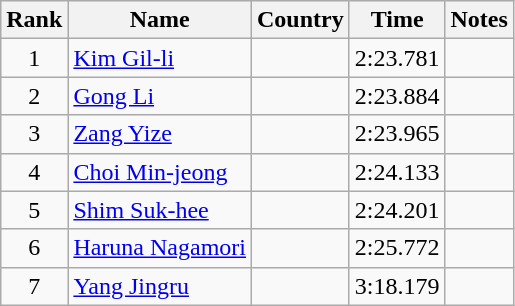<table class="wikitable sortable" style="text-align:center">
<tr>
<th>Rank</th>
<th>Name</th>
<th>Country</th>
<th>Time</th>
<th>Notes</th>
</tr>
<tr>
<td>1</td>
<td align=left><a href='#'>Kim Gil-li</a></td>
<td align=left></td>
<td>2:23.781</td>
<td></td>
</tr>
<tr>
<td>2</td>
<td align=left><a href='#'>Gong Li</a></td>
<td align=left></td>
<td>2:23.884</td>
<td></td>
</tr>
<tr>
<td>3</td>
<td align=left><a href='#'>Zang Yize</a></td>
<td align=left></td>
<td>2:23.965</td>
<td></td>
</tr>
<tr>
<td>4</td>
<td align=left><a href='#'>Choi Min-jeong</a></td>
<td align=left></td>
<td>2:24.133</td>
<td></td>
</tr>
<tr>
<td>5</td>
<td align=left><a href='#'>Shim Suk-hee</a></td>
<td align=left></td>
<td>2:24.201</td>
<td></td>
</tr>
<tr>
<td>6</td>
<td align=left><a href='#'>Haruna Nagamori</a></td>
<td align=left></td>
<td>2:25.772</td>
<td></td>
</tr>
<tr>
<td>7</td>
<td align=left><a href='#'>Yang Jingru</a></td>
<td align=left></td>
<td>3:18.179</td>
<td></td>
</tr>
</table>
